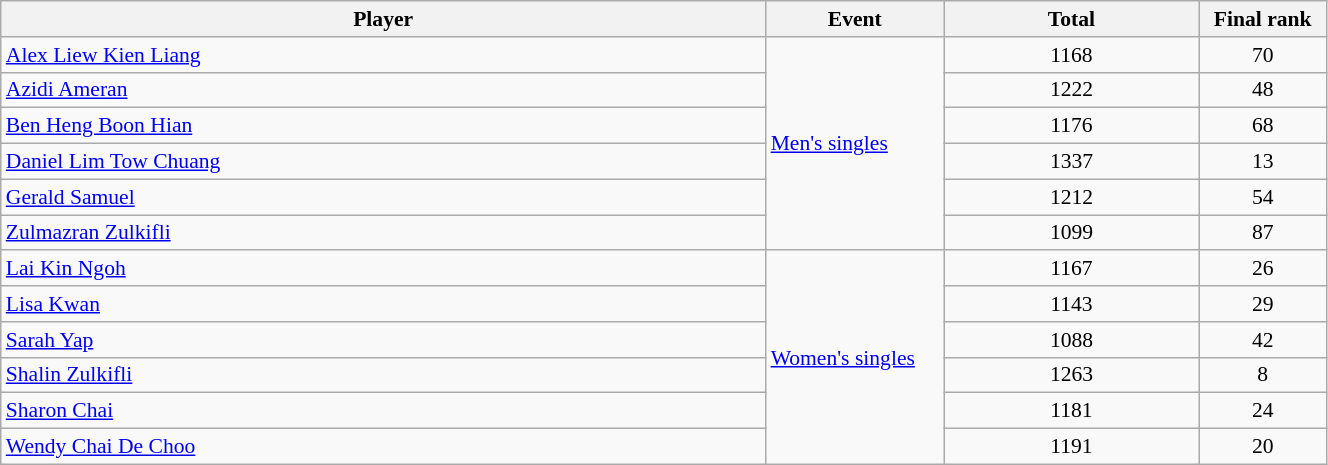<table class="wikitable" width="70%" style="text-align:center; font-size:90%">
<tr>
<th width="30%">Player</th>
<th width="7%">Event</th>
<th width="10%">Total</th>
<th width="5%">Final rank</th>
</tr>
<tr>
<td align=left><a href='#'>Alex Liew Kien Liang</a></td>
<td rowspan=6 align=left><a href='#'>Men's singles</a></td>
<td>1168</td>
<td>70</td>
</tr>
<tr>
<td align=left><a href='#'>Azidi Ameran</a></td>
<td>1222</td>
<td>48</td>
</tr>
<tr>
<td align=left><a href='#'>Ben Heng Boon Hian</a></td>
<td>1176</td>
<td>68</td>
</tr>
<tr>
<td align=left><a href='#'>Daniel Lim Tow Chuang</a></td>
<td>1337</td>
<td>13</td>
</tr>
<tr>
<td align=left><a href='#'>Gerald Samuel</a></td>
<td>1212</td>
<td>54</td>
</tr>
<tr>
<td align=left><a href='#'>Zulmazran Zulkifli</a></td>
<td>1099</td>
<td>87</td>
</tr>
<tr>
<td align=left><a href='#'>Lai Kin Ngoh</a></td>
<td rowspan=6 align=left><a href='#'>Women's singles</a></td>
<td>1167</td>
<td>26</td>
</tr>
<tr>
<td align=left><a href='#'>Lisa Kwan</a></td>
<td>1143</td>
<td>29</td>
</tr>
<tr>
<td align=left><a href='#'>Sarah Yap</a></td>
<td>1088</td>
<td>42</td>
</tr>
<tr>
<td align=left><a href='#'>Shalin Zulkifli</a></td>
<td>1263</td>
<td>8</td>
</tr>
<tr>
<td align=left><a href='#'>Sharon Chai</a></td>
<td>1181</td>
<td>24</td>
</tr>
<tr>
<td align=left><a href='#'>Wendy Chai De Choo</a></td>
<td>1191</td>
<td>20</td>
</tr>
</table>
